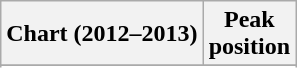<table class="wikitable sortable plainrowheaders">
<tr>
<th scope="col">Chart (2012–2013)</th>
<th scope="col">Peak<br>position</th>
</tr>
<tr>
</tr>
<tr>
</tr>
<tr>
</tr>
<tr>
</tr>
<tr>
</tr>
<tr>
</tr>
</table>
